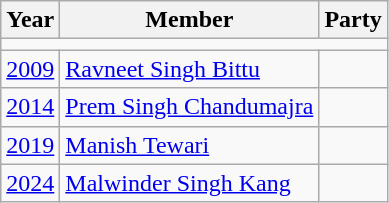<table class="wikitable">
<tr>
<th>Year</th>
<th>Member</th>
<th colspan="2">Party</th>
</tr>
<tr>
<td colspan="4"></td>
</tr>
<tr>
<td><a href='#'>2009</a></td>
<td><a href='#'>Ravneet Singh Bittu</a></td>
<td></td>
</tr>
<tr>
<td><a href='#'>2014</a></td>
<td><a href='#'>Prem Singh Chandumajra</a></td>
<td></td>
</tr>
<tr>
<td><a href='#'>2019</a></td>
<td><a href='#'>Manish Tewari</a></td>
<td></td>
</tr>
<tr>
<td><a href='#'>2024</a></td>
<td><a href='#'>Malwinder Singh Kang</a></td>
<td></td>
</tr>
</table>
